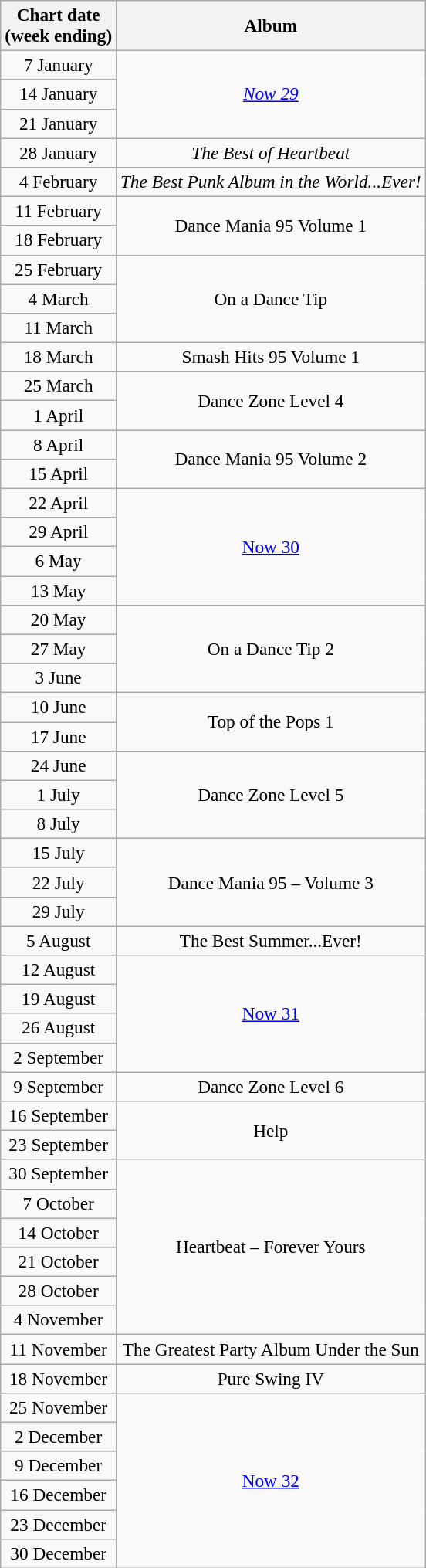<table class="wikitable" style="font-size:97%; text-align:center;">
<tr>
<th>Chart date<br>(week ending)</th>
<th>Album</th>
</tr>
<tr>
<td>7 January</td>
<td rowspan="3"><em><a href='#'>Now 29</a></em></td>
</tr>
<tr>
<td>14 January</td>
</tr>
<tr>
<td>21 January</td>
</tr>
<tr>
<td>28 January</td>
<td><em>The Best of Heartbeat</em></td>
</tr>
<tr>
<td>4 February</td>
<td><em>The Best Punk Album in the World...Ever!<strong></td>
</tr>
<tr>
<td>11 February</td>
<td rowspan="2"></em>Dance Mania 95 Volume 1<em></td>
</tr>
<tr>
<td>18 February</td>
</tr>
<tr>
<td>25 February</td>
<td rowspan="3"></em>On a Dance Tip<em></td>
</tr>
<tr>
<td>4 March</td>
</tr>
<tr>
<td>11 March</td>
</tr>
<tr>
<td>18 March</td>
<td></em>Smash Hits 95 Volume 1<em></td>
</tr>
<tr>
<td>25 March</td>
<td rowspan="2"></em>Dance Zone Level 4<em></td>
</tr>
<tr>
<td>1 April</td>
</tr>
<tr>
<td>8 April</td>
<td rowspan="2"></em>Dance Mania 95 Volume 2<em></td>
</tr>
<tr>
<td>15 April</td>
</tr>
<tr>
<td>22 April</td>
<td rowspan="4"></em><a href='#'>Now 30</a><em></td>
</tr>
<tr>
<td>29 April</td>
</tr>
<tr>
<td>6 May</td>
</tr>
<tr>
<td>13 May</td>
</tr>
<tr>
<td>20 May</td>
<td rowspan="3"></em>On a Dance Tip 2<em></td>
</tr>
<tr>
<td>27 May</td>
</tr>
<tr>
<td>3 June</td>
</tr>
<tr>
<td>10 June</td>
<td rowspan="2"></em>Top of the Pops 1<em></td>
</tr>
<tr>
<td>17 June</td>
</tr>
<tr>
<td>24 June</td>
<td rowspan="3"></em>Dance Zone Level 5<em></td>
</tr>
<tr>
<td>1 July</td>
</tr>
<tr>
<td>8 July</td>
</tr>
<tr>
<td>15 July</td>
<td rowspan="3"></em>Dance Mania 95 – Volume 3<em></td>
</tr>
<tr>
<td>22 July</td>
</tr>
<tr>
<td>29 July</td>
</tr>
<tr>
<td>5 August</td>
<td></em>The Best Summer...Ever!<em></td>
</tr>
<tr>
<td>12 August</td>
<td rowspan="4"></em><a href='#'>Now 31</a><em></td>
</tr>
<tr>
<td>19 August</td>
</tr>
<tr>
<td>26 August</td>
</tr>
<tr>
<td>2 September</td>
</tr>
<tr>
<td>9 September</td>
<td></em>Dance Zone Level 6<em></td>
</tr>
<tr>
<td>16 September</td>
<td rowspan="2"></em>Help<em></td>
</tr>
<tr>
<td>23 September</td>
</tr>
<tr>
<td>30 September</td>
<td rowspan="6"></em>Heartbeat – Forever Yours<em></td>
</tr>
<tr>
<td>7 October</td>
</tr>
<tr>
<td>14 October</td>
</tr>
<tr>
<td>21 October</td>
</tr>
<tr>
<td>28 October</td>
</tr>
<tr>
<td>4 November</td>
</tr>
<tr>
<td>11 November</td>
<td></em>The Greatest Party Album Under the Sun<em></td>
</tr>
<tr>
<td>18 November</td>
<td></em>Pure Swing IV<em></td>
</tr>
<tr>
<td>25 November</td>
<td rowspan="6"></em><a href='#'>Now 32</a><em></td>
</tr>
<tr>
<td>2 December</td>
</tr>
<tr>
<td>9 December</td>
</tr>
<tr>
<td>16 December</td>
</tr>
<tr>
<td>23 December</td>
</tr>
<tr>
<td>30 December</td>
</tr>
</table>
